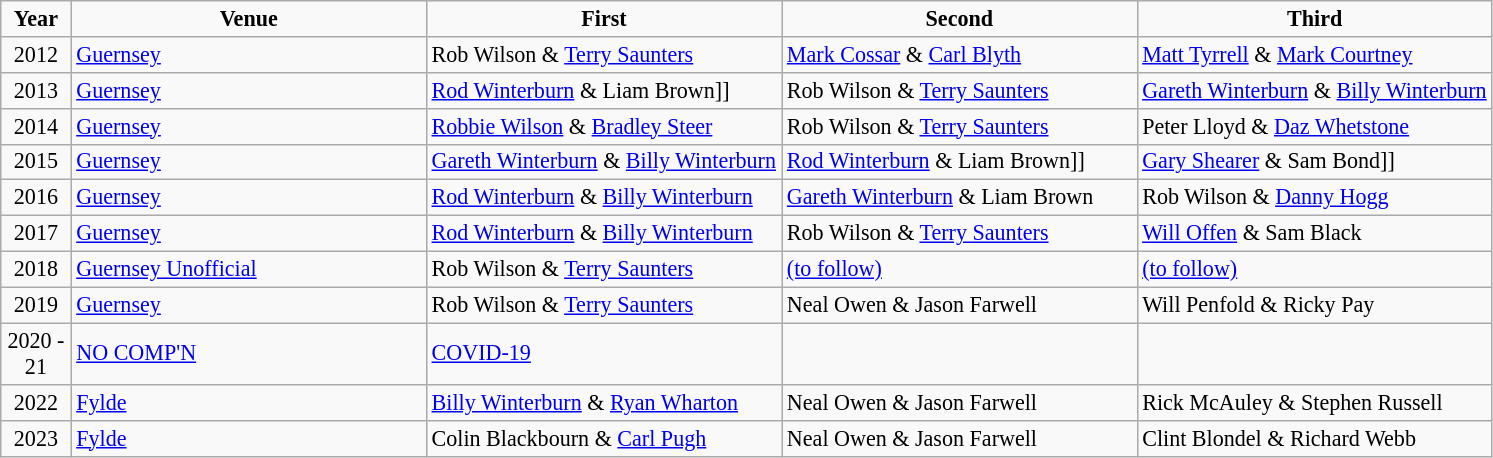<table class="wikitable" style="font-size: 92%">
<tr align=center>
<td width=40px  ><strong>Year</strong></td>
<td width=230px ><strong>Venue</strong></td>
<td width=230px ><strong>First</strong></td>
<td width=230px ><strong>Second</strong></td>
<td width=230px ><strong>Third</strong></td>
</tr>
<tr>
<td align=center>2012</td>
<td> <a href='#'>Guernsey</a></td>
<td> Rob Wilson & <a href='#'>Terry Saunters</a></td>
<td> <a href='#'>Mark Cossar</a> & <a href='#'>Carl Blyth</a></td>
<td> <a href='#'>Matt Tyrrell</a> & <a href='#'>Mark Courtney</a></td>
</tr>
<tr>
<td align=center>2013</td>
<td> <a href='#'>Guernsey</a></td>
<td> <a href='#'>Rod Winterburn</a> & Liam Brown]]</td>
<td> Rob Wilson & <a href='#'>Terry Saunters</a></td>
<td> <a href='#'>Gareth Winterburn</a> & <a href='#'>Billy Winterburn</a></td>
</tr>
<tr>
<td align=center>2014</td>
<td> <a href='#'>Guernsey</a></td>
<td> <a href='#'>Robbie Wilson</a> & <a href='#'>Bradley Steer</a></td>
<td> Rob Wilson & <a href='#'>Terry Saunters</a></td>
<td> Peter Lloyd & <a href='#'>Daz Whetstone</a></td>
</tr>
<tr>
<td align=center>2015</td>
<td> <a href='#'>Guernsey</a></td>
<td> <a href='#'>Gareth Winterburn</a> & <a href='#'>Billy Winterburn</a></td>
<td> <a href='#'>Rod Winterburn</a> & Liam Brown]]</td>
<td> <a href='#'>Gary Shearer</a> & Sam Bond]]</td>
</tr>
<tr>
<td align=center>2016</td>
<td> <a href='#'>Guernsey</a></td>
<td> <a href='#'>Rod Winterburn</a> & <a href='#'>Billy Winterburn</a></td>
<td> <a href='#'>Gareth Winterburn</a> & Liam Brown</td>
<td> Rob Wilson & <a href='#'>Danny Hogg</a></td>
</tr>
<tr>
<td align=center>2017</td>
<td> <a href='#'>Guernsey</a></td>
<td> <a href='#'>Rod Winterburn</a> & <a href='#'>Billy Winterburn</a></td>
<td> Rob Wilson & <a href='#'>Terry Saunters</a></td>
<td> <a href='#'>Will Offen</a> & Sam Black</td>
</tr>
<tr>
<td align=center>2018</td>
<td> <a href='#'>Guernsey Unofficial</a></td>
<td> Rob Wilson & <a href='#'>Terry Saunters</a></td>
<td><a href='#'>(to follow) </a></td>
<td><a href='#'>(to follow) </a></td>
</tr>
<tr>
<td align=center>2019</td>
<td> <a href='#'>Guernsey</a></td>
<td> Rob Wilson & <a href='#'>Terry Saunters</a></td>
<td> Neal Owen & Jason Farwell </td>
<td> Will Penfold & Ricky Pay</td>
</tr>
<tr>
<td align=center>2020 - 21</td>
<td> <a href='#'>NO COMP'N</a></td>
<td> <a href='#'>COVID-19</a></td>
<td></td>
<td></td>
</tr>
<tr>
<td align=center>2022</td>
<td> <a href='#'>Fylde</a></td>
<td> <a href='#'>Billy Winterburn</a> & <a href='#'>Ryan Wharton</a></td>
<td> Neal Owen & Jason Farwell </td>
<td> Rick McAuley & Stephen Russell</td>
</tr>
<tr>
<td align=center>2023</td>
<td> <a href='#'>Fylde</a></td>
<td> Colin Blackbourn & <a href='#'>Carl Pugh</a></td>
<td> Neal Owen & Jason Farwell </td>
<td> Clint Blondel & Richard Webb</td>
</tr>
</table>
